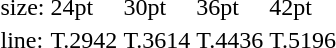<table style="margin-left:40px;">
<tr>
<td>size:</td>
<td>24pt</td>
<td>30pt</td>
<td>36pt</td>
<td>42pt</td>
</tr>
<tr>
<td>line:</td>
<td>T.2942</td>
<td>T.3614</td>
<td>T.4436</td>
<td>T.5196</td>
</tr>
</table>
